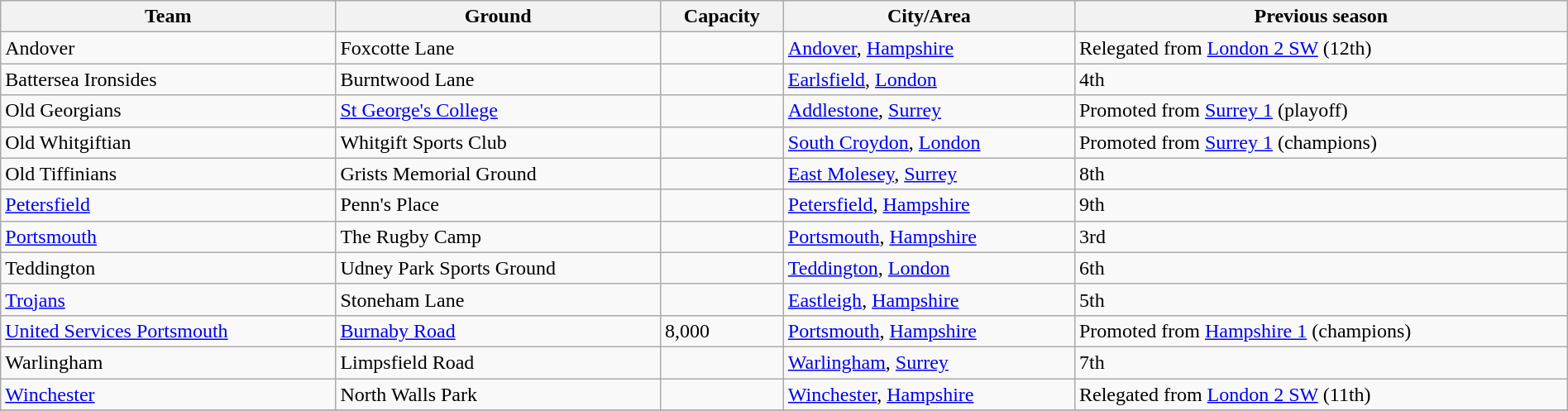<table class="wikitable sortable" width=100%>
<tr>
<th>Team</th>
<th>Ground</th>
<th>Capacity</th>
<th>City/Area</th>
<th>Previous season</th>
</tr>
<tr>
<td>Andover</td>
<td>Foxcotte Lane</td>
<td></td>
<td><a href='#'>Andover</a>, <a href='#'>Hampshire</a></td>
<td>Relegated from <a href='#'>London 2 SW</a> (12th)</td>
</tr>
<tr>
<td>Battersea Ironsides</td>
<td>Burntwood Lane</td>
<td></td>
<td><a href='#'>Earlsfield</a>, <a href='#'>London</a></td>
<td>4th</td>
</tr>
<tr>
<td>Old Georgians</td>
<td><a href='#'>St George's College</a></td>
<td></td>
<td><a href='#'>Addlestone</a>, <a href='#'>Surrey</a></td>
<td>Promoted from <a href='#'>Surrey 1</a> (playoff)</td>
</tr>
<tr>
<td>Old Whitgiftian</td>
<td>Whitgift Sports Club</td>
<td></td>
<td><a href='#'>South Croydon</a>, <a href='#'>London</a></td>
<td>Promoted from <a href='#'>Surrey 1</a> (champions)</td>
</tr>
<tr>
<td>Old Tiffinians</td>
<td>Grists Memorial Ground</td>
<td></td>
<td><a href='#'>East Molesey</a>, <a href='#'>Surrey</a></td>
<td>8th</td>
</tr>
<tr>
<td><a href='#'>Petersfield</a></td>
<td>Penn's Place</td>
<td></td>
<td><a href='#'>Petersfield</a>, <a href='#'>Hampshire</a></td>
<td>9th</td>
</tr>
<tr>
<td><a href='#'>Portsmouth</a></td>
<td>The Rugby Camp</td>
<td></td>
<td><a href='#'>Portsmouth</a>, <a href='#'>Hampshire</a></td>
<td>3rd</td>
</tr>
<tr>
<td>Teddington</td>
<td>Udney Park Sports Ground</td>
<td></td>
<td><a href='#'>Teddington</a>, <a href='#'>London</a></td>
<td>6th</td>
</tr>
<tr>
<td><a href='#'>Trojans</a></td>
<td>Stoneham Lane</td>
<td></td>
<td><a href='#'>Eastleigh</a>, <a href='#'>Hampshire</a></td>
<td>5th</td>
</tr>
<tr>
<td><a href='#'>United Services Portsmouth</a></td>
<td><a href='#'>Burnaby Road</a></td>
<td>8,000</td>
<td><a href='#'>Portsmouth</a>, <a href='#'>Hampshire</a></td>
<td>Promoted from <a href='#'>Hampshire 1</a> (champions)</td>
</tr>
<tr>
<td>Warlingham</td>
<td>Limpsfield Road</td>
<td></td>
<td><a href='#'>Warlingham</a>, <a href='#'>Surrey</a></td>
<td>7th</td>
</tr>
<tr>
<td><a href='#'>Winchester</a></td>
<td>North Walls Park</td>
<td></td>
<td><a href='#'>Winchester</a>, <a href='#'>Hampshire</a></td>
<td>Relegated from <a href='#'>London 2 SW</a> (11th)</td>
</tr>
<tr>
</tr>
</table>
